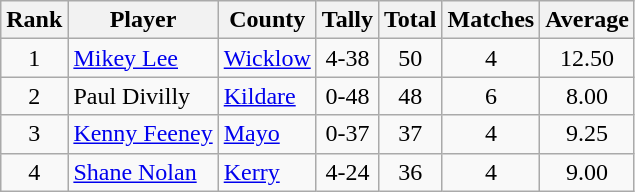<table class="wikitable">
<tr>
<th>Rank</th>
<th>Player</th>
<th>County</th>
<th>Tally</th>
<th>Total</th>
<th>Matches</th>
<th>Average</th>
</tr>
<tr>
<td rowspan=1 align=center>1</td>
<td><a href='#'>Mikey Lee</a></td>
<td><a href='#'>Wicklow</a></td>
<td align=center>4-38</td>
<td align=center>50</td>
<td align=center>4</td>
<td align=center>12.50</td>
</tr>
<tr>
<td rowspan=1 align=center>2</td>
<td>Paul Divilly</td>
<td><a href='#'>Kildare</a></td>
<td align=center>0-48</td>
<td align=center>48</td>
<td align=center>6</td>
<td align=center>8.00</td>
</tr>
<tr>
<td rowspan=1 align=center>3</td>
<td><a href='#'>Kenny Feeney</a></td>
<td><a href='#'>Mayo</a></td>
<td align=center>0-37</td>
<td align=center>37</td>
<td align=center>4</td>
<td align=center>9.25</td>
</tr>
<tr>
<td rowspan=1 align=center>4</td>
<td><a href='#'>Shane Nolan</a></td>
<td><a href='#'>Kerry</a></td>
<td align=center>4-24</td>
<td align=center>36</td>
<td align=center>4</td>
<td align=center>9.00</td>
</tr>
</table>
